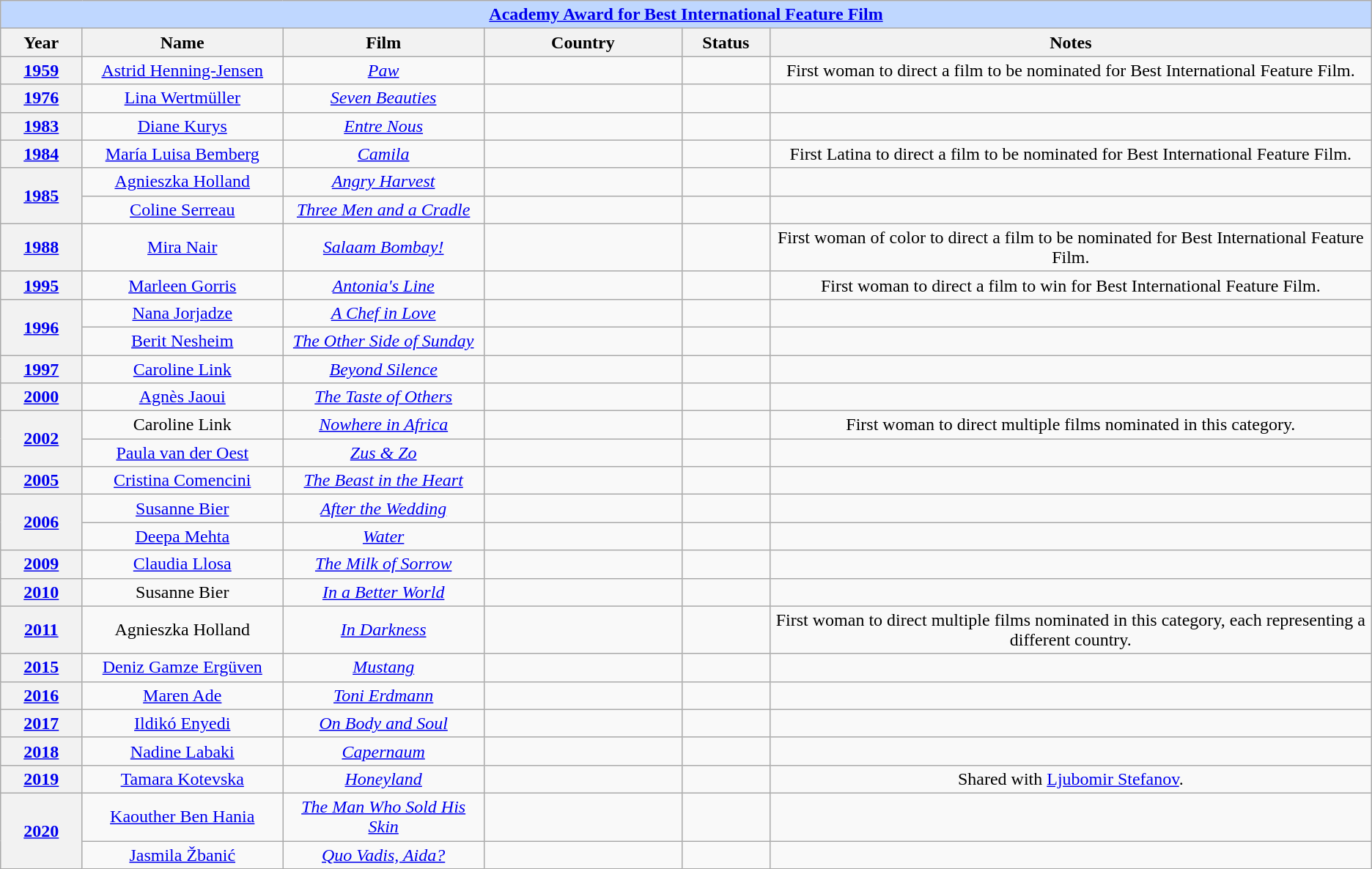<table class="wikitable" style="text-align: center">
<tr ---- bgcolor="#bfd7ff">
<td colspan=6 align=center><strong><a href='#'>Academy Award for Best International Feature Film</a></strong></td>
</tr>
<tr ---- bgcolor="#ebf5ff">
<th width="075">Year</th>
<th width="200">Name</th>
<th width="200">Film</th>
<th width="200">Country</th>
<th width="080">Status</th>
<th width="650">Notes</th>
</tr>
<tr>
<th><a href='#'>1959</a></th>
<td><a href='#'>Astrid Henning-Jensen</a></td>
<td><em><a href='#'>Paw</a></em></td>
<td></td>
<td></td>
<td>First woman to direct a film to be nominated for Best International Feature Film.</td>
</tr>
<tr>
<th><a href='#'>1976</a></th>
<td><a href='#'>Lina Wertmüller</a></td>
<td><em><a href='#'>Seven Beauties</a></em></td>
<td></td>
<td></td>
<td></td>
</tr>
<tr>
<th><a href='#'>1983</a></th>
<td><a href='#'>Diane Kurys</a></td>
<td><em><a href='#'>Entre Nous</a></em></td>
<td></td>
<td></td>
<td></td>
</tr>
<tr>
<th><a href='#'>1984</a></th>
<td><a href='#'>María Luisa Bemberg</a></td>
<td><em><a href='#'>Camila</a></em></td>
<td></td>
<td></td>
<td>First Latina to direct a film to be nominated for Best International Feature Film.</td>
</tr>
<tr>
<th rowspan="2"><a href='#'>1985</a><br></th>
<td><a href='#'>Agnieszka Holland</a></td>
<td><em><a href='#'>Angry Harvest</a></em></td>
<td></td>
<td></td>
<td></td>
</tr>
<tr>
<td><a href='#'>Coline Serreau</a></td>
<td><em><a href='#'>Three Men and a Cradle</a></em></td>
<td></td>
<td></td>
<td></td>
</tr>
<tr>
<th><a href='#'>1988</a></th>
<td><a href='#'>Mira Nair</a></td>
<td><em><a href='#'>Salaam Bombay!</a></em></td>
<td></td>
<td></td>
<td>First woman of color to direct a film to be nominated for Best International Feature Film.</td>
</tr>
<tr>
<th><a href='#'>1995</a></th>
<td><a href='#'>Marleen Gorris</a></td>
<td><em><a href='#'>Antonia's Line</a></em></td>
<td></td>
<td></td>
<td>First woman to direct a film to win for Best International Feature Film.</td>
</tr>
<tr>
<th rowspan="2"><a href='#'>1996</a></th>
<td><a href='#'>Nana Jorjadze</a></td>
<td><em><a href='#'>A Chef in Love</a></em></td>
<td></td>
<td></td>
<td></td>
</tr>
<tr>
<td><a href='#'>Berit Nesheim</a></td>
<td><em><a href='#'>The Other Side of Sunday</a></em></td>
<td></td>
<td></td>
<td></td>
</tr>
<tr>
<th><a href='#'>1997</a></th>
<td><a href='#'>Caroline Link</a></td>
<td><em><a href='#'>Beyond Silence</a></em></td>
<td></td>
<td></td>
<td></td>
</tr>
<tr>
<th><a href='#'>2000</a></th>
<td><a href='#'>Agnès Jaoui</a></td>
<td><em><a href='#'>The Taste of Others</a></em></td>
<td></td>
<td></td>
<td></td>
</tr>
<tr>
<th rowspan="2"><a href='#'>2002</a></th>
<td>Caroline Link</td>
<td><em><a href='#'>Nowhere in Africa</a></em></td>
<td></td>
<td></td>
<td>First woman to direct multiple films nominated in this category.</td>
</tr>
<tr>
<td><a href='#'>Paula van der Oest</a></td>
<td><em><a href='#'>Zus & Zo</a></em></td>
<td></td>
<td></td>
<td></td>
</tr>
<tr>
<th><a href='#'>2005</a></th>
<td><a href='#'>Cristina Comencini</a></td>
<td><em><a href='#'>The Beast in the Heart</a></em></td>
<td></td>
<td></td>
<td></td>
</tr>
<tr>
<th rowspan="2"><a href='#'>2006</a></th>
<td><a href='#'>Susanne Bier</a></td>
<td><em><a href='#'>After the Wedding</a></em></td>
<td></td>
<td></td>
<td></td>
</tr>
<tr>
<td><a href='#'>Deepa Mehta</a></td>
<td><em><a href='#'>Water</a></em></td>
<td></td>
<td></td>
<td></td>
</tr>
<tr>
<th><a href='#'>2009</a></th>
<td><a href='#'>Claudia Llosa</a></td>
<td><em><a href='#'>The Milk of Sorrow</a></em></td>
<td></td>
<td></td>
<td></td>
</tr>
<tr>
<th><a href='#'>2010</a></th>
<td>Susanne Bier</td>
<td><em><a href='#'>In a Better World</a></em></td>
<td></td>
<td></td>
<td></td>
</tr>
<tr>
<th><a href='#'>2011</a></th>
<td>Agnieszka Holland</td>
<td><em><a href='#'>In Darkness</a></em></td>
<td></td>
<td></td>
<td>First woman to direct multiple films nominated in this category, each representing a different country.</td>
</tr>
<tr>
<th><a href='#'>2015</a></th>
<td><a href='#'>Deniz Gamze Ergüven</a></td>
<td><em><a href='#'>Mustang</a></em></td>
<td></td>
<td></td>
<td></td>
</tr>
<tr>
<th><a href='#'>2016</a></th>
<td><a href='#'>Maren Ade</a></td>
<td><em><a href='#'>Toni Erdmann</a></em></td>
<td></td>
<td></td>
<td></td>
</tr>
<tr>
<th><a href='#'>2017</a></th>
<td><a href='#'>Ildikó Enyedi</a></td>
<td><em><a href='#'>On Body and Soul</a></em></td>
<td></td>
<td></td>
<td></td>
</tr>
<tr>
<th><a href='#'>2018</a></th>
<td><a href='#'>Nadine Labaki</a></td>
<td><em><a href='#'>Capernaum</a></em></td>
<td></td>
<td></td>
<td></td>
</tr>
<tr>
<th><a href='#'>2019</a></th>
<td><a href='#'>Tamara Kotevska</a></td>
<td><em><a href='#'>Honeyland</a></em></td>
<td></td>
<td></td>
<td>Shared with <a href='#'>Ljubomir Stefanov</a>.</td>
</tr>
<tr>
<th rowspan="2"><a href='#'>2020</a></th>
<td><a href='#'>Kaouther Ben Hania</a></td>
<td><em><a href='#'>The Man Who Sold His Skin</a></em></td>
<td></td>
<td></td>
<td></td>
</tr>
<tr>
<td><a href='#'>Jasmila Žbanić</a></td>
<td><em><a href='#'>Quo Vadis, Aida?</a></em></td>
<td></td>
<td></td>
<td></td>
</tr>
</table>
